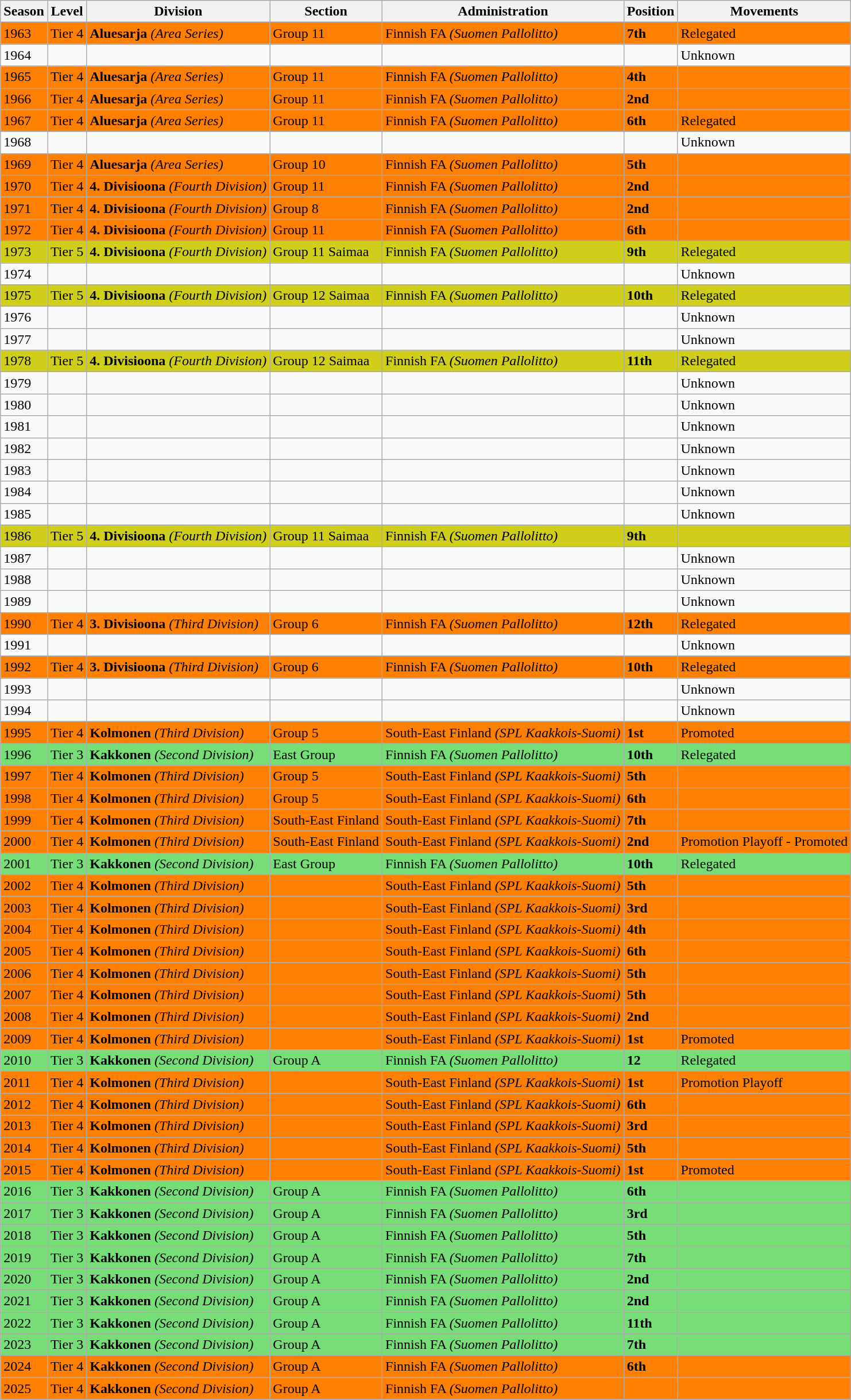<table class="wikitable">
<tr style="background:#f0f6fa;">
<th><strong>Season</strong></th>
<th><strong>Level</strong></th>
<th><strong>Division</strong></th>
<th><strong>Section</strong></th>
<th><strong>Administration</strong></th>
<th><strong>Position</strong></th>
<th><strong>Movements</strong></th>
</tr>
<tr>
<td style="background:#FF7F00;">1963</td>
<td style="background:#FF7F00;">Tier 4</td>
<td style="background:#FF7F00;"><strong>Aluesarja</strong> <em>(Area Series)</em></td>
<td style="background:#FF7F00;">Group 11</td>
<td style="background:#FF7F00;">Finnish FA <em>(Suomen Pallolitto)</em></td>
<td style="background:#FF7F00;"><strong>7th</strong></td>
<td style="background:#FF7F00;">Relegated</td>
</tr>
<tr>
<td style="background:#;">1964</td>
<td style="background:#;"></td>
<td style="background:#;"></td>
<td style="background:#;"></td>
<td style="background:#;"></td>
<td style="background:#;"></td>
<td style="background:#;">Unknown</td>
</tr>
<tr>
<td style="background:#FF7F00;">1965</td>
<td style="background:#FF7F00;">Tier 4</td>
<td style="background:#FF7F00;"><strong>Aluesarja</strong> <em>(Area Series)</em></td>
<td style="background:#FF7F00;">Group 11</td>
<td style="background:#FF7F00;">Finnish FA <em>(Suomen Pallolitto)</em></td>
<td style="background:#FF7F00;"><strong>4th</strong></td>
<td style="background:#FF7F00;"></td>
</tr>
<tr>
<td style="background:#FF7F00;">1966</td>
<td style="background:#FF7F00;">Tier 4</td>
<td style="background:#FF7F00;"><strong>Aluesarja</strong> <em>(Area Series)</em></td>
<td style="background:#FF7F00;">Group 11</td>
<td style="background:#FF7F00;">Finnish FA <em>(Suomen Pallolitto)</em></td>
<td style="background:#FF7F00;"><strong>2nd</strong></td>
<td style="background:#FF7F00;"></td>
</tr>
<tr>
<td style="background:#FF7F00;">1967</td>
<td style="background:#FF7F00;">Tier 4</td>
<td style="background:#FF7F00;"><strong>Aluesarja</strong> <em>(Area Series)</em></td>
<td style="background:#FF7F00;">Group 11</td>
<td style="background:#FF7F00;">Finnish FA <em>(Suomen Pallolitto)</em></td>
<td style="background:#FF7F00;"><strong>6th</strong></td>
<td style="background:#FF7F00;">Relegated</td>
</tr>
<tr>
<td style="background:#;">1968</td>
<td style="background:#;"></td>
<td style="background:#;"></td>
<td style="background:#;"></td>
<td style="background:#;"></td>
<td style="background:#;"></td>
<td style="background:#;">Unknown</td>
</tr>
<tr>
<td style="background:#FF7F00;">1969</td>
<td style="background:#FF7F00;">Tier 4</td>
<td style="background:#FF7F00;"><strong>Aluesarja</strong> <em>(Area Series)</em></td>
<td style="background:#FF7F00;">Group 10</td>
<td style="background:#FF7F00;">Finnish FA <em>(Suomen Pallolitto)</em></td>
<td style="background:#FF7F00;"><strong>5th</strong></td>
<td style="background:#FF7F00;"></td>
</tr>
<tr>
<td style="background:#FF7F00;">1970</td>
<td style="background:#FF7F00;">Tier 4</td>
<td style="background:#FF7F00;"><strong>4. Divisioona</strong> <em>(Fourth Division)</em></td>
<td style="background:#FF7F00;">Group 11</td>
<td style="background:#FF7F00;">Finnish FA <em>(Suomen Pallolitto)</em></td>
<td style="background:#FF7F00;"><strong>2nd</strong></td>
<td style="background:#FF7F00;"></td>
</tr>
<tr>
<td style="background:#FF7F00;">1971</td>
<td style="background:#FF7F00;">Tier 4</td>
<td style="background:#FF7F00;"><strong>4. Divisioona</strong> <em>(Fourth Division)</em></td>
<td style="background:#FF7F00;">Group 8</td>
<td style="background:#FF7F00;">Finnish FA <em>(Suomen Pallolitto)</em></td>
<td style="background:#FF7F00;"><strong>2nd</strong></td>
<td style="background:#FF7F00;"></td>
</tr>
<tr>
<td style="background:#FF7F00;">1972</td>
<td style="background:#FF7F00;">Tier 4</td>
<td style="background:#FF7F00;"><strong>4. Divisioona</strong> <em>(Fourth Division)</em></td>
<td style="background:#FF7F00;">Group 11</td>
<td style="background:#FF7F00;">Finnish FA <em>(Suomen Pallolitto)</em></td>
<td style="background:#FF7F00;"><strong>6th</strong></td>
<td style="background:#FF7F00;"></td>
</tr>
<tr>
<td style="background:#CECE1B;">1973</td>
<td style="background:#CECE1B;">Tier 5</td>
<td style="background:#CECE1B;"><strong>4. Divisioona</strong> <em>(Fourth Division)</em></td>
<td style="background:#CECE1B;">Group 11 Saimaa</td>
<td style="background:#CECE1B;">Finnish FA <em>(Suomen Pallolitto)</em></td>
<td style="background:#CECE1B;"><strong>9th</strong></td>
<td style="background:#CECE1B;">Relegated</td>
</tr>
<tr>
<td style="background:#;">1974</td>
<td style="background:#;"></td>
<td style="background:#;"></td>
<td style="background:#;"></td>
<td style="background:#;"></td>
<td style="background:#;"></td>
<td style="background:#;">Unknown</td>
</tr>
<tr>
<td style="background:#CECE1B;">1975</td>
<td style="background:#CECE1B;">Tier 5</td>
<td style="background:#CECE1B;"><strong>4. Divisioona</strong> <em>(Fourth Division)</em></td>
<td style="background:#CECE1B;">Group 12 Saimaa</td>
<td style="background:#CECE1B;">Finnish FA <em>(Suomen Pallolitto)</em></td>
<td style="background:#CECE1B;"><strong>10th</strong></td>
<td style="background:#CECE1B;">Relegated</td>
</tr>
<tr>
<td style="background:#;">1976</td>
<td style="background:#;"></td>
<td style="background:#;"></td>
<td style="background:#;"></td>
<td style="background:#;"></td>
<td style="background:#;"></td>
<td style="background:#;">Unknown</td>
</tr>
<tr>
<td style="background:#;">1977</td>
<td style="background:#;"></td>
<td style="background:#;"></td>
<td style="background:#;"></td>
<td style="background:#;"></td>
<td style="background:#;"></td>
<td style="background:#;">Unknown</td>
</tr>
<tr>
<td style="background:#CECE1B;">1978</td>
<td style="background:#CECE1B;">Tier 5</td>
<td style="background:#CECE1B;"><strong>4. Divisioona</strong> <em>(Fourth Division)</em></td>
<td style="background:#CECE1B;">Group 12 Saimaa</td>
<td style="background:#CECE1B;">Finnish FA <em>(Suomen Pallolitto)</em></td>
<td style="background:#CECE1B;"><strong>11th</strong></td>
<td style="background:#CECE1B;">Relegated</td>
</tr>
<tr>
<td style="background:#;">1979</td>
<td style="background:#;"></td>
<td style="background:#;"></td>
<td style="background:#;"></td>
<td style="background:#;"></td>
<td style="background:#;"></td>
<td style="background:#;">Unknown</td>
</tr>
<tr>
<td style="background:#;">1980</td>
<td style="background:#;"></td>
<td style="background:#;"></td>
<td style="background:#;"></td>
<td style="background:#;"></td>
<td style="background:#;"></td>
<td style="background:#;">Unknown</td>
</tr>
<tr>
<td style="background:#;">1981</td>
<td style="background:#;"></td>
<td style="background:#;"></td>
<td style="background:#;"></td>
<td style="background:#;"></td>
<td style="background:#;"></td>
<td style="background:#;">Unknown</td>
</tr>
<tr>
<td style="background:#;">1982</td>
<td style="background:#;"></td>
<td style="background:#;"></td>
<td style="background:#;"></td>
<td style="background:#;"></td>
<td style="background:#;"></td>
<td style="background:#;">Unknown</td>
</tr>
<tr>
<td style="background:#;">1983</td>
<td style="background:#;"></td>
<td style="background:#;"></td>
<td style="background:#;"></td>
<td style="background:#;"></td>
<td style="background:#;"></td>
<td style="background:#;">Unknown</td>
</tr>
<tr>
<td style="background:#;">1984</td>
<td style="background:#;"></td>
<td style="background:#;"></td>
<td style="background:#;"></td>
<td style="background:#;"></td>
<td style="background:#;"></td>
<td style="background:#;">Unknown</td>
</tr>
<tr>
<td style="background:#;">1985</td>
<td style="background:#;"></td>
<td style="background:#;"></td>
<td style="background:#;"></td>
<td style="background:#;"></td>
<td style="background:#;"></td>
<td style="background:#;">Unknown</td>
</tr>
<tr>
<td style="background:#CECE1B;">1986</td>
<td style="background:#CECE1B;">Tier 5</td>
<td style="background:#CECE1B;"><strong>4. Divisioona</strong> <em>(Fourth Division)</em></td>
<td style="background:#CECE1B;">Group 11 Saimaa</td>
<td style="background:#CECE1B;">Finnish FA <em>(Suomen Pallolitto)</em></td>
<td style="background:#CECE1B;"><strong>9th</strong></td>
<td style="background:#CECE1B;"></td>
</tr>
<tr>
<td style="background:#;">1987</td>
<td style="background:#;"></td>
<td style="background:#;"></td>
<td style="background:#;"></td>
<td style="background:#;"></td>
<td style="background:#;"></td>
<td style="background:#;">Unknown</td>
</tr>
<tr>
<td style="background:#;">1988</td>
<td style="background:#;"></td>
<td style="background:#;"></td>
<td style="background:#;"></td>
<td style="background:#;"></td>
<td style="background:#;"></td>
<td style="background:#;">Unknown</td>
</tr>
<tr>
<td style="background:#;">1989</td>
<td style="background:#;"></td>
<td style="background:#;"></td>
<td style="background:#;"></td>
<td style="background:#;"></td>
<td style="background:#;"></td>
<td style="background:#;">Unknown</td>
</tr>
<tr>
<td style="background:#FF7F00;">1990</td>
<td style="background:#FF7F00;">Tier 4</td>
<td style="background:#FF7F00;"><strong>3. Divisioona</strong> <em>(Third Division)</em></td>
<td style="background:#FF7F00;">Group 6</td>
<td style="background:#FF7F00;">Finnish FA <em>(Suomen Pallolitto)</em></td>
<td style="background:#FF7F00;"><strong>12th</strong></td>
<td style="background:#FF7F00;">Relegated</td>
</tr>
<tr>
<td style="background:#;">1991</td>
<td style="background:#;"></td>
<td style="background:#;"></td>
<td style="background:#;"></td>
<td style="background:#;"></td>
<td style="background:#;"></td>
<td style="background:#;">Unknown</td>
</tr>
<tr>
<td style="background:#FF7F00;">1992</td>
<td style="background:#FF7F00;">Tier 4</td>
<td style="background:#FF7F00;"><strong>3. Divisioona</strong> <em>(Third Division)</em></td>
<td style="background:#FF7F00;">Group 6</td>
<td style="background:#FF7F00;">Finnish FA <em>(Suomen Pallolitto)</em></td>
<td style="background:#FF7F00;"><strong>10th</strong></td>
<td style="background:#FF7F00;">Relegated</td>
</tr>
<tr>
<td style="background:#;">1993</td>
<td style="background:#;"></td>
<td style="background:#;"></td>
<td style="background:#;"></td>
<td style="background:#;"></td>
<td style="background:#;"></td>
<td style="background:#;">Unknown</td>
</tr>
<tr>
<td style="background:#;">1994</td>
<td style="background:#;"></td>
<td style="background:#;"></td>
<td style="background:#;"></td>
<td style="background:#;"></td>
<td style="background:#;"></td>
<td style="background:#;">Unknown</td>
</tr>
<tr>
<td style="background:#FF7F00;">1995</td>
<td style="background:#FF7F00;">Tier 4</td>
<td style="background:#FF7F00;"><strong>Kolmonen</strong> <em>(Third Division)</em></td>
<td style="background:#FF7F00;">Group 5</td>
<td style="background:#FF7F00;">South-East Finland <em>(SPL Kaakkois-Suomi)</em></td>
<td style="background:#FF7F00;"><strong>1st</strong></td>
<td style="background:#FF7F00;">Promoted</td>
</tr>
<tr>
<td style="background:#77DD77;">1996</td>
<td style="background:#77DD77;">Tier 3</td>
<td style="background:#77DD77;"><strong>Kakkonen</strong> <em>(Second Division)</em></td>
<td style="background:#77DD77;">East Group</td>
<td style="background:#77DD77;">Finnish FA <em>(Suomen Pallolitto)</em></td>
<td style="background:#77DD77;"><strong>10th</strong></td>
<td style="background:#77DD77;">Relegated</td>
</tr>
<tr>
<td style="background:#FF7F00;">1997</td>
<td style="background:#FF7F00;">Tier 4</td>
<td style="background:#FF7F00;"><strong>Kolmonen</strong> <em>(Third Division)</em></td>
<td style="background:#FF7F00;">Group 5</td>
<td style="background:#FF7F00;">South-East Finland <em>(SPL Kaakkois-Suomi)</em></td>
<td style="background:#FF7F00;"><strong>5th</strong></td>
<td style="background:#FF7F00;"></td>
</tr>
<tr>
<td style="background:#FF7F00;">1998</td>
<td style="background:#FF7F00;">Tier 4</td>
<td style="background:#FF7F00;"><strong>Kolmonen</strong> <em>(Third Division)</em></td>
<td style="background:#FF7F00;">Group 5</td>
<td style="background:#FF7F00;">South-East Finland <em>(SPL Kaakkois-Suomi)</em></td>
<td style="background:#FF7F00;"><strong>6th</strong></td>
<td style="background:#FF7F00;"></td>
</tr>
<tr>
<td style="background:#FF7F00;">1999</td>
<td style="background:#FF7F00;">Tier 4</td>
<td style="background:#FF7F00;"><strong>Kolmonen</strong> <em>(Third Division)</em></td>
<td style="background:#FF7F00;">South-East Finland</td>
<td style="background:#FF7F00;">South-East Finland <em>(SPL Kaakkois-Suomi)</em></td>
<td style="background:#FF7F00;"><strong>7th</strong></td>
<td style="background:#FF7F00;"></td>
</tr>
<tr>
<td style="background:#FF7F00;">2000</td>
<td style="background:#FF7F00;">Tier 4</td>
<td style="background:#FF7F00;"><strong>Kolmonen</strong> <em>(Third Division)</em></td>
<td style="background:#FF7F00;">South-East Finland</td>
<td style="background:#FF7F00;">South-East Finland <em>(SPL Kaakkois-Suomi)</em></td>
<td style="background:#FF7F00;"><strong>2nd</strong></td>
<td style="background:#FF7F00;">Promotion Playoff - Promoted</td>
</tr>
<tr>
<td style="background:#77DD77;">2001</td>
<td style="background:#77DD77;">Tier 3</td>
<td style="background:#77DD77;"><strong>Kakkonen</strong> <em>(Second Division)</em></td>
<td style="background:#77DD77;">East Group</td>
<td style="background:#77DD77;">Finnish FA <em>(Suomen Pallolitto)</em></td>
<td style="background:#77DD77;"><strong>10th</strong></td>
<td style="background:#77DD77;">Relegated</td>
</tr>
<tr>
<td style="background:#FF7F00;">2002</td>
<td style="background:#FF7F00;">Tier 4</td>
<td style="background:#FF7F00;"><strong>Kolmonen</strong> <em>(Third Division)</em></td>
<td style="background:#FF7F00;"></td>
<td style="background:#FF7F00;">South-East Finland <em>(SPL Kaakkois-Suomi)</em></td>
<td style="background:#FF7F00;"><strong>5th</strong></td>
<td style="background:#FF7F00;"></td>
</tr>
<tr>
<td style="background:#FF7F00;">2003</td>
<td style="background:#FF7F00;">Tier 4</td>
<td style="background:#FF7F00;"><strong>Kolmonen</strong> <em>(Third Division)</em></td>
<td style="background:#FF7F00;"></td>
<td style="background:#FF7F00;">South-East Finland <em>(SPL Kaakkois-Suomi)</em></td>
<td style="background:#FF7F00;"><strong>3rd</strong></td>
<td style="background:#FF7F00;"></td>
</tr>
<tr>
<td style="background:#FF7F00;">2004</td>
<td style="background:#FF7F00;">Tier 4</td>
<td style="background:#FF7F00;"><strong>Kolmonen</strong> <em>(Third Division)</em></td>
<td style="background:#FF7F00;"></td>
<td style="background:#FF7F00;">South-East Finland <em>(SPL Kaakkois-Suomi)</em></td>
<td style="background:#FF7F00;"><strong>4th</strong></td>
<td style="background:#FF7F00;"></td>
</tr>
<tr>
<td style="background:#FF7F00;">2005</td>
<td style="background:#FF7F00;">Tier 4</td>
<td style="background:#FF7F00;"><strong>Kolmonen</strong> <em>(Third Division)</em></td>
<td style="background:#FF7F00;"></td>
<td style="background:#FF7F00;">South-East Finland <em>(SPL Kaakkois-Suomi)</em></td>
<td style="background:#FF7F00;"><strong>6th</strong></td>
<td style="background:#FF7F00;"></td>
</tr>
<tr>
<td style="background:#FF7F00;">2006</td>
<td style="background:#FF7F00;">Tier 4</td>
<td style="background:#FF7F00;"><strong>Kolmonen</strong> <em>(Third Division)</em></td>
<td style="background:#FF7F00;"></td>
<td style="background:#FF7F00;">South-East Finland <em>(SPL Kaakkois-Suomi)</em></td>
<td style="background:#FF7F00;"><strong>5th</strong></td>
<td style="background:#FF7F00;"></td>
</tr>
<tr>
<td style="background:#FF7F00;">2007</td>
<td style="background:#FF7F00;">Tier 4</td>
<td style="background:#FF7F00;"><strong>Kolmonen</strong> <em>(Third Division)</em></td>
<td style="background:#FF7F00;"></td>
<td style="background:#FF7F00;">South-East Finland <em>(SPL Kaakkois-Suomi)</em></td>
<td style="background:#FF7F00;"><strong>5th</strong></td>
<td style="background:#FF7F00;"></td>
</tr>
<tr>
<td style="background:#FF7F00;">2008</td>
<td style="background:#FF7F00;">Tier 4</td>
<td style="background:#FF7F00;"><strong>Kolmonen</strong> <em>(Third Division)</em></td>
<td style="background:#FF7F00;"></td>
<td style="background:#FF7F00;">South-East Finland <em>(SPL Kaakkois-Suomi)</em></td>
<td style="background:#FF7F00;"><strong>2nd</strong></td>
<td style="background:#FF7F00;"></td>
</tr>
<tr>
<td style="background:#FF7F00;">2009</td>
<td style="background:#FF7F00;">Tier 4</td>
<td style="background:#FF7F00;"><strong>Kolmonen</strong> <em>(Third Division)</em></td>
<td style="background:#FF7F00;"></td>
<td style="background:#FF7F00;">South-East Finland <em>(SPL Kaakkois-Suomi)</em></td>
<td style="background:#FF7F00;"><strong>1st</strong></td>
<td style="background:#FF7F00;">Promoted</td>
</tr>
<tr>
<td style="background:#77DD77;">2010</td>
<td style="background:#77DD77;">Tier 3</td>
<td style="background:#77DD77;"><strong>Kakkonen</strong> <em>(Second Division)</em></td>
<td style="background:#77DD77;">Group A</td>
<td style="background:#77DD77;">Finnish FA <em>(Suomen Pallolitto)</em></td>
<td style="background:#77DD77;"><strong>12</strong></td>
<td style="background:#77DD77;">Relegated</td>
</tr>
<tr>
<td style="background:#FF7F00;">2011</td>
<td style="background:#FF7F00;">Tier 4</td>
<td style="background:#FF7F00;"><strong>Kolmonen</strong> <em>(Third Division)</em></td>
<td style="background:#FF7F00;"></td>
<td style="background:#FF7F00;">South-East Finland <em>(SPL Kaakkois-Suomi)</em></td>
<td style="background:#FF7F00;"><strong>1st</strong></td>
<td style="background:#FF7F00;">Promotion Playoff</td>
</tr>
<tr>
<td style="background:#FF7F00;">2012</td>
<td style="background:#FF7F00;">Tier 4</td>
<td style="background:#FF7F00;"><strong>Kolmonen</strong> <em>(Third Division)</em></td>
<td style="background:#FF7F00;"></td>
<td style="background:#FF7F00;">South-East Finland <em>(SPL Kaakkois-Suomi)</em></td>
<td style="background:#FF7F00;"><strong>6th</strong></td>
<td style="background:#FF7F00;"></td>
</tr>
<tr>
<td style="background:#FF7F00;">2013</td>
<td style="background:#FF7F00;">Tier 4</td>
<td style="background:#FF7F00;"><strong>Kolmonen</strong> <em>(Third Division)</em></td>
<td style="background:#FF7F00;"></td>
<td style="background:#FF7F00;">South-East Finland <em>(SPL Kaakkois-Suomi)</em></td>
<td style="background:#FF7F00;"><strong>3rd</strong></td>
<td style="background:#FF7F00;"></td>
</tr>
<tr>
<td style="background:#FF7F00;">2014</td>
<td style="background:#FF7F00;">Tier 4</td>
<td style="background:#FF7F00;"><strong>Kolmonen</strong> <em>(Third Division)</em></td>
<td style="background:#FF7F00;"></td>
<td style="background:#FF7F00;">South-East Finland <em>(SPL Kaakkois-Suomi)</em></td>
<td style="background:#FF7F00;"><strong>5th</strong></td>
<td style="background:#FF7F00;"></td>
</tr>
<tr>
<td style="background:#FF7F00;">2015</td>
<td style="background:#FF7F00;">Tier 4</td>
<td style="background:#FF7F00;"><strong>Kolmonen</strong> <em>(Third Division)</em></td>
<td style="background:#FF7F00;"></td>
<td style="background:#FF7F00;">South-East Finland <em>(SPL Kaakkois-Suomi)</em></td>
<td style="background:#FF7F00;"><strong>1st</strong></td>
<td style="background:#FF7F00;">Promoted</td>
</tr>
<tr>
<td style="background:#77DD77;">2016</td>
<td style="background:#77DD77;">Tier 3</td>
<td style="background:#77DD77;"><strong>Kakkonen</strong> <em>(Second Division)</em></td>
<td style="background:#77DD77;">Group A</td>
<td style="background:#77DD77;">Finnish FA <em>(Suomen Pallolitto)</em></td>
<td style="background:#77DD77;"><strong>6th</strong></td>
<td style="background:#77DD77;"></td>
</tr>
<tr>
<td style="background:#77DD77;">2017</td>
<td style="background:#77DD77;">Tier 3</td>
<td style="background:#77DD77;"><strong>Kakkonen</strong> <em>(Second Division)</em></td>
<td style="background:#77DD77;">Group A</td>
<td style="background:#77DD77;">Finnish FA <em>(Suomen Pallolitto)</em></td>
<td style="background:#77DD77;"><strong>3rd</strong></td>
<td style="background:#77DD77;"></td>
</tr>
<tr>
<td style="background:#77DD77;">2018</td>
<td style="background:#77DD77;">Tier 3</td>
<td style="background:#77DD77;"><strong>Kakkonen</strong> <em>(Second Division)</em></td>
<td style="background:#77DD77;">Group A</td>
<td style="background:#77DD77;">Finnish FA <em>(Suomen Pallolitto)</em></td>
<td style="background:#77DD77;"><strong>5th</strong></td>
<td style="background:#77DD77;"></td>
</tr>
<tr>
<td style="background:#77DD77;">2019</td>
<td style="background:#77DD77;">Tier 3</td>
<td style="background:#77DD77;"><strong>Kakkonen</strong> <em>(Second Division)</em></td>
<td style="background:#77DD77;">Group A</td>
<td style="background:#77DD77;">Finnish FA <em>(Suomen Pallolitto)</em></td>
<td style="background:#77DD77;"><strong>7th</strong></td>
<td style="background:#77DD77;"></td>
</tr>
<tr>
<td style="background:#77DD77;">2020</td>
<td style="background:#77DD77;">Tier 3</td>
<td style="background:#77DD77;"><strong>Kakkonen</strong> <em>(Second Division)</em></td>
<td style="background:#77DD77;">Group A</td>
<td style="background:#77DD77;">Finnish FA <em>(Suomen Pallolitto)</em></td>
<td style="background:#77DD77;"><strong>2nd</strong></td>
<td style="background:#77DD77;"></td>
</tr>
<tr>
<td style="background:#77DD77;">2021</td>
<td style="background:#77DD77;">Tier 3</td>
<td style="background:#77DD77;"><strong>Kakkonen</strong> <em>(Second Division)</em></td>
<td style="background:#77DD77;">Group A</td>
<td style="background:#77DD77;">Finnish FA <em>(Suomen Pallolitto)</em></td>
<td style="background:#77DD77;"><strong>2nd</strong></td>
<td style="background:#77DD77;"></td>
</tr>
<tr>
<td style="background:#77DD77;">2022</td>
<td style="background:#77DD77;">Tier 3</td>
<td style="background:#77DD77;"><strong>Kakkonen</strong> <em>(Second Division)</em></td>
<td style="background:#77DD77;">Group A</td>
<td style="background:#77DD77;">Finnish FA <em>(Suomen Pallolitto)</em></td>
<td style="background:#77DD77;"><strong>11th</strong></td>
<td style="background:#77DD77;"></td>
</tr>
<tr>
<td style="background:#77DD77;">2023</td>
<td style="background:#77DD77;">Tier 3</td>
<td style="background:#77DD77;"><strong>Kakkonen</strong> <em>(Second Division)</em></td>
<td style="background:#77DD77;">Group A</td>
<td style="background:#77DD77;">Finnish FA <em>(Suomen Pallolitto)</em></td>
<td style="background:#77DD77;"><strong>7th</strong></td>
<td style="background:#77DD77;"></td>
</tr>
<tr>
<td style="background:#FF7F00;">2024</td>
<td style="background:#FF7F00;">Tier 4</td>
<td style="background:#FF7F00;"><strong>Kakkonen</strong> <em>(Second Division)</em></td>
<td style="background:#FF7F00;">Group A</td>
<td style="background:#FF7F00;">Finnish FA <em>(Suomen Pallolitto)</em></td>
<td style="background:#FF7F00;"><strong>6th</strong></td>
<td style="background:#FF7F00;"></td>
</tr>
<tr>
<td style="background:#FF7F00;">2025</td>
<td style="background:#FF7F00;">Tier 4</td>
<td style="background:#FF7F00;"><strong>Kakkonen</strong> <em>(Second Division)</em></td>
<td style="background:#FF7F00;">Group A</td>
<td style="background:#FF7F00;">Finnish FA <em>(Suomen Pallolitto)</em></td>
<td style="background:#FF7F00;"></td>
<td style="background:#FF7F00;"></td>
</tr>
</table>
